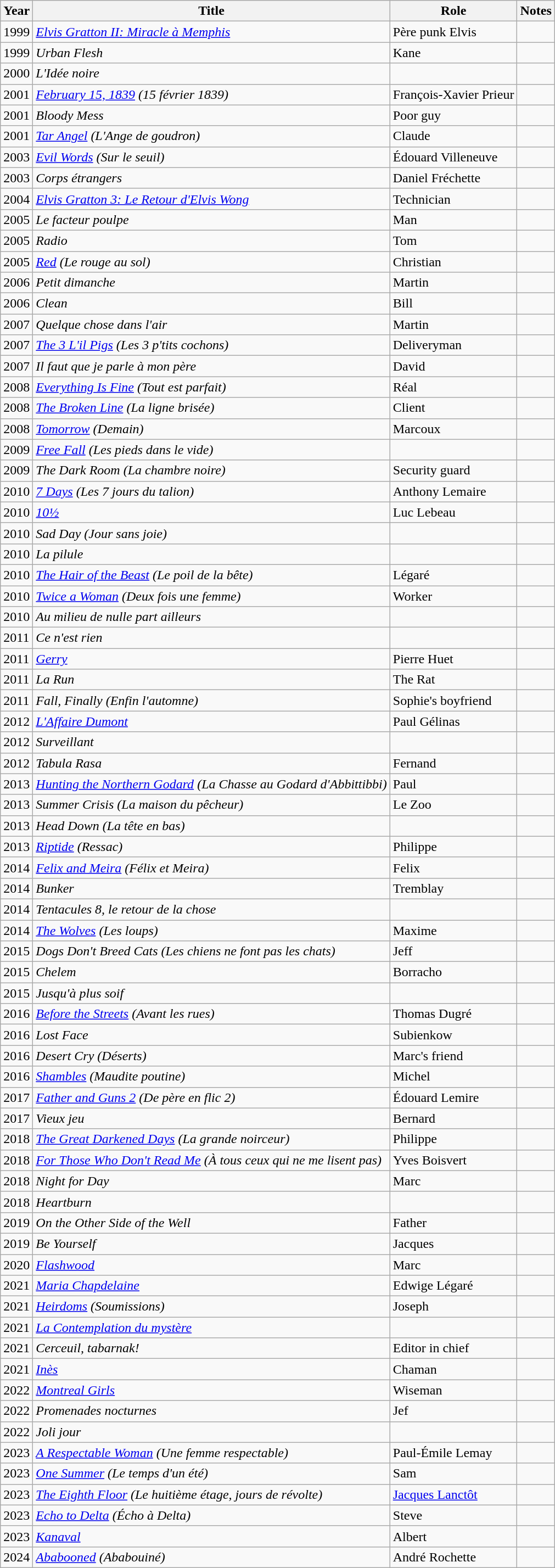<table class="wikitable">
<tr>
<th>Year</th>
<th>Title</th>
<th>Role</th>
<th>Notes</th>
</tr>
<tr>
<td>1999</td>
<td><em><a href='#'>Elvis Gratton II: Miracle à Memphis</a></em></td>
<td>Père punk Elvis</td>
<td></td>
</tr>
<tr>
<td>1999</td>
<td><em>Urban Flesh</em></td>
<td>Kane</td>
<td></td>
</tr>
<tr>
<td>2000</td>
<td><em>L'Idée noire</em></td>
<td></td>
<td></td>
</tr>
<tr>
<td>2001</td>
<td><em><a href='#'>February 15, 1839</a> (15 février 1839)</em></td>
<td>François-Xavier Prieur</td>
<td></td>
</tr>
<tr>
<td>2001</td>
<td><em>Bloody Mess</em></td>
<td>Poor guy</td>
<td></td>
</tr>
<tr>
<td>2001</td>
<td><em><a href='#'>Tar Angel</a> (L'Ange de goudron)</em></td>
<td>Claude</td>
<td></td>
</tr>
<tr>
<td>2003</td>
<td><em><a href='#'>Evil Words</a> (Sur le seuil)</em></td>
<td>Édouard Villeneuve</td>
<td></td>
</tr>
<tr>
<td>2003</td>
<td><em>Corps étrangers</em></td>
<td>Daniel Fréchette</td>
<td></td>
</tr>
<tr>
<td>2004</td>
<td><em><a href='#'>Elvis Gratton 3: Le Retour d'Elvis Wong</a></em></td>
<td>Technician</td>
<td></td>
</tr>
<tr>
<td>2005</td>
<td><em>Le facteur poulpe</em></td>
<td>Man</td>
<td></td>
</tr>
<tr>
<td>2005</td>
<td><em>Radio</em></td>
<td>Tom</td>
<td></td>
</tr>
<tr>
<td>2005</td>
<td><em><a href='#'>Red</a> (Le rouge au sol)</em></td>
<td>Christian</td>
<td></td>
</tr>
<tr>
<td>2006</td>
<td><em>Petit dimanche</em></td>
<td>Martin</td>
<td></td>
</tr>
<tr>
<td>2006</td>
<td><em>Clean</em></td>
<td>Bill</td>
<td></td>
</tr>
<tr>
<td>2007</td>
<td><em>Quelque chose dans l'air</em></td>
<td>Martin</td>
<td></td>
</tr>
<tr>
<td>2007</td>
<td><em><a href='#'>The 3 L'il Pigs</a> (Les 3 p'tits cochons)</em></td>
<td>Deliveryman</td>
<td></td>
</tr>
<tr>
<td>2007</td>
<td><em>Il faut que je parle à mon père</em></td>
<td>David</td>
<td></td>
</tr>
<tr>
<td>2008</td>
<td><em><a href='#'>Everything Is Fine</a> (Tout est parfait)</em></td>
<td>Réal</td>
<td></td>
</tr>
<tr>
<td>2008</td>
<td><em><a href='#'>The Broken Line</a> (La ligne brisée)</em></td>
<td>Client</td>
<td></td>
</tr>
<tr>
<td>2008</td>
<td><em><a href='#'>Tomorrow</a> (Demain)</em></td>
<td>Marcoux</td>
<td></td>
</tr>
<tr>
<td>2009</td>
<td><em><a href='#'>Free Fall</a> (Les pieds dans le vide)</em></td>
<td></td>
<td></td>
</tr>
<tr>
<td>2009</td>
<td><em>The Dark Room (La chambre noire)</em></td>
<td>Security guard</td>
<td></td>
</tr>
<tr>
<td>2010</td>
<td><em><a href='#'>7 Days</a> (Les 7 jours du talion)</em></td>
<td>Anthony Lemaire</td>
<td></td>
</tr>
<tr>
<td>2010</td>
<td><em><a href='#'>10½</a></em></td>
<td>Luc Lebeau</td>
<td></td>
</tr>
<tr>
<td>2010</td>
<td><em>Sad Day (Jour sans joie)</em></td>
<td></td>
<td></td>
</tr>
<tr>
<td>2010</td>
<td><em>La pilule</em></td>
<td></td>
<td></td>
</tr>
<tr>
<td>2010</td>
<td><em><a href='#'>The Hair of the Beast</a> (Le poil de la bête)</em></td>
<td>Légaré</td>
<td></td>
</tr>
<tr>
<td>2010</td>
<td><em><a href='#'>Twice a Woman</a> (Deux fois une femme)</em></td>
<td>Worker</td>
<td></td>
</tr>
<tr>
<td>2010</td>
<td><em>Au milieu de nulle part ailleurs</em></td>
<td></td>
<td></td>
</tr>
<tr>
<td>2011</td>
<td><em>Ce n'est rien</em></td>
<td></td>
<td></td>
</tr>
<tr>
<td>2011</td>
<td><em><a href='#'>Gerry</a></em></td>
<td>Pierre Huet</td>
<td></td>
</tr>
<tr>
<td>2011</td>
<td><em>La Run</em></td>
<td>The Rat</td>
<td></td>
</tr>
<tr>
<td>2011</td>
<td><em>Fall, Finally (Enfin l'automne)</em></td>
<td>Sophie's boyfriend</td>
<td></td>
</tr>
<tr>
<td>2012</td>
<td><em><a href='#'>L'Affaire Dumont</a></em></td>
<td>Paul Gélinas</td>
<td></td>
</tr>
<tr>
<td>2012</td>
<td><em>Surveillant</em></td>
<td></td>
<td></td>
</tr>
<tr>
<td>2012</td>
<td><em>Tabula Rasa</em></td>
<td>Fernand</td>
<td></td>
</tr>
<tr>
<td>2013</td>
<td><em><a href='#'>Hunting the Northern Godard</a> (La Chasse au Godard d'Abbittibbi)</em></td>
<td>Paul</td>
<td></td>
</tr>
<tr>
<td>2013</td>
<td><em>Summer Crisis (La maison du pêcheur)</em></td>
<td>Le Zoo</td>
<td></td>
</tr>
<tr>
<td>2013</td>
<td><em>Head Down (La tête en bas)</em></td>
<td></td>
<td></td>
</tr>
<tr>
<td>2013</td>
<td><em><a href='#'>Riptide</a> (Ressac)</em></td>
<td>Philippe</td>
<td></td>
</tr>
<tr>
<td>2014</td>
<td><em><a href='#'>Felix and Meira</a> (Félix et Meira)</em></td>
<td>Felix</td>
<td></td>
</tr>
<tr>
<td>2014</td>
<td><em>Bunker</em></td>
<td>Tremblay</td>
<td></td>
</tr>
<tr>
<td>2014</td>
<td><em>Tentacules 8, le retour de la chose</em></td>
<td></td>
<td></td>
</tr>
<tr>
<td>2014</td>
<td><em><a href='#'>The Wolves</a> (Les loups)</em></td>
<td>Maxime</td>
<td></td>
</tr>
<tr>
<td>2015</td>
<td><em>Dogs Don't Breed Cats (Les chiens ne font pas les chats)</em></td>
<td>Jeff</td>
<td></td>
</tr>
<tr>
<td>2015</td>
<td><em>Chelem</em></td>
<td>Borracho</td>
<td></td>
</tr>
<tr>
<td>2015</td>
<td><em>Jusqu'à plus soif</em></td>
<td></td>
<td></td>
</tr>
<tr>
<td>2016</td>
<td><em><a href='#'>Before the Streets</a> (Avant les rues)</em></td>
<td>Thomas Dugré</td>
<td></td>
</tr>
<tr>
<td>2016</td>
<td><em>Lost Face</em></td>
<td>Subienkow</td>
<td></td>
</tr>
<tr>
<td>2016</td>
<td><em>Desert Cry (Déserts)</em></td>
<td>Marc's friend</td>
<td></td>
</tr>
<tr>
<td>2016</td>
<td><em><a href='#'>Shambles</a> (Maudite poutine)</em></td>
<td>Michel</td>
<td></td>
</tr>
<tr>
<td>2017</td>
<td><em><a href='#'>Father and Guns 2</a> (De père en flic 2)</em></td>
<td>Édouard Lemire</td>
<td></td>
</tr>
<tr>
<td>2017</td>
<td><em>Vieux jeu</em></td>
<td>Bernard</td>
<td></td>
</tr>
<tr>
<td>2018</td>
<td><em><a href='#'>The Great Darkened Days</a> (La grande noirceur)</em></td>
<td>Philippe</td>
<td></td>
</tr>
<tr>
<td>2018</td>
<td><em><a href='#'>For Those Who Don't Read Me</a> (À tous ceux qui ne me lisent pas)</em></td>
<td>Yves Boisvert</td>
<td></td>
</tr>
<tr>
<td>2018</td>
<td><em>Night for Day</em></td>
<td>Marc</td>
<td></td>
</tr>
<tr>
<td>2018</td>
<td><em>Heartburn</em></td>
<td></td>
<td></td>
</tr>
<tr>
<td>2019</td>
<td><em>On the Other Side of the Well</em></td>
<td>Father</td>
<td></td>
</tr>
<tr>
<td>2019</td>
<td><em>Be Yourself</em></td>
<td>Jacques</td>
<td></td>
</tr>
<tr>
<td>2020</td>
<td><em><a href='#'>Flashwood</a></em></td>
<td>Marc</td>
<td></td>
</tr>
<tr>
<td>2021</td>
<td><em><a href='#'>Maria Chapdelaine</a></em></td>
<td>Edwige Légaré</td>
<td></td>
</tr>
<tr>
<td>2021</td>
<td><em><a href='#'>Heirdoms</a> (Soumissions)</em></td>
<td>Joseph</td>
<td></td>
</tr>
<tr>
<td>2021</td>
<td><em><a href='#'>La Contemplation du mystère</a></em></td>
<td></td>
<td></td>
</tr>
<tr>
<td>2021</td>
<td><em>Cerceuil, tabarnak!</em></td>
<td>Editor in chief</td>
<td></td>
</tr>
<tr>
<td>2021</td>
<td><em><a href='#'>Inès</a></em></td>
<td>Chaman</td>
<td></td>
</tr>
<tr>
<td>2022</td>
<td><em><a href='#'>Montreal Girls</a></em></td>
<td>Wiseman</td>
<td></td>
</tr>
<tr>
<td>2022</td>
<td><em>Promenades nocturnes</em></td>
<td>Jef</td>
<td></td>
</tr>
<tr>
<td>2022</td>
<td><em>Joli jour</em></td>
<td></td>
<td></td>
</tr>
<tr>
<td>2023</td>
<td><em><a href='#'>A Respectable Woman</a> (Une femme respectable)</em></td>
<td>Paul-Émile Lemay</td>
<td></td>
</tr>
<tr>
<td>2023</td>
<td><em><a href='#'>One Summer</a> (Le temps d'un été)</em></td>
<td>Sam</td>
<td></td>
</tr>
<tr>
<td>2023</td>
<td><em><a href='#'>The Eighth Floor</a> (Le huitième étage, jours de révolte)</em></td>
<td><a href='#'>Jacques Lanctôt</a></td>
<td></td>
</tr>
<tr>
<td>2023</td>
<td><em><a href='#'>Echo to Delta</a> (Écho à Delta)</em></td>
<td>Steve</td>
<td></td>
</tr>
<tr>
<td>2023</td>
<td><em><a href='#'>Kanaval</a></em></td>
<td>Albert</td>
<td></td>
</tr>
<tr>
<td>2024</td>
<td><em><a href='#'>Ababooned</a> (Ababouiné)</em></td>
<td>André Rochette</td>
<td></td>
</tr>
</table>
